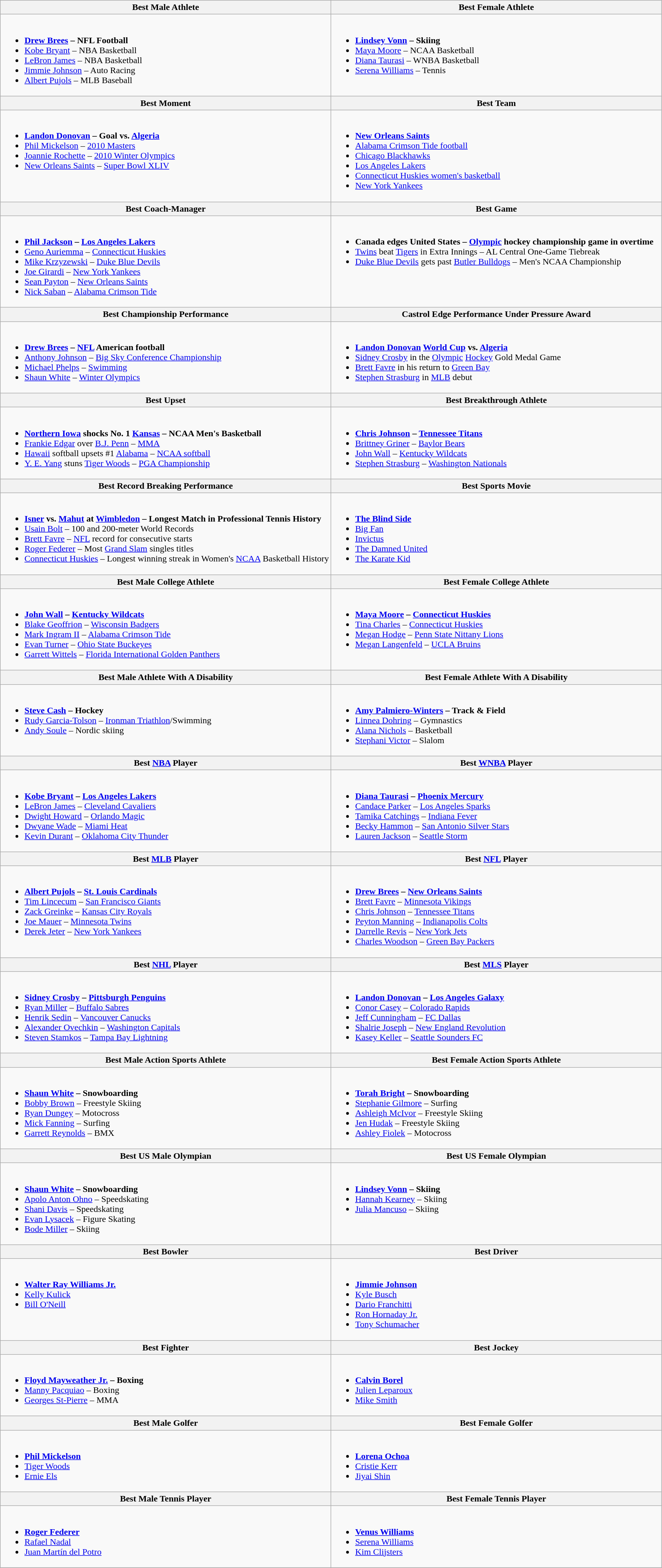<table class="wikitable">
<tr>
<th width="50%">Best Male Athlete</th>
<th width="50%">Best Female Athlete</th>
</tr>
<tr>
<td valign="top"><br><ul><li><strong><a href='#'>Drew Brees</a> – NFL Football</strong> </li><li><a href='#'>Kobe Bryant</a> – NBA Basketball</li><li><a href='#'>LeBron James</a> – NBA Basketball</li><li><a href='#'>Jimmie Johnson</a> – Auto Racing</li><li><a href='#'>Albert Pujols</a> – MLB Baseball</li></ul></td>
<td valign="top"><br><ul><li><strong><a href='#'>Lindsey Vonn</a> – Skiing</strong></li><li><a href='#'>Maya Moore</a> – NCAA Basketball</li><li><a href='#'>Diana Taurasi</a> – WNBA Basketball</li><li><a href='#'>Serena Williams</a> – Tennis</li></ul></td>
</tr>
<tr>
<th>Best Moment</th>
<th>Best Team</th>
</tr>
<tr>
<td valign="top"><br><ul><li><strong><a href='#'>Landon Donovan</a> – Goal vs. <a href='#'>Algeria</a></strong></li><li><a href='#'>Phil Mickelson</a> – <a href='#'>2010 Masters</a></li><li><a href='#'>Joannie Rochette</a> – <a href='#'>2010 Winter Olympics</a></li><li><a href='#'>New Orleans Saints</a> – <a href='#'>Super Bowl XLIV</a></li></ul></td>
<td valign="top"><br><ul><li><strong><a href='#'>New Orleans Saints</a></strong></li><li><a href='#'>Alabama Crimson Tide football</a></li><li><a href='#'>Chicago Blackhawks</a></li><li><a href='#'>Los Angeles Lakers</a></li><li><a href='#'>Connecticut Huskies women's basketball</a></li><li><a href='#'>New York Yankees</a></li></ul></td>
</tr>
<tr>
<th>Best Coach-Manager</th>
<th>Best Game</th>
</tr>
<tr>
<td valign="top"><br><ul><li><strong><a href='#'>Phil Jackson</a> – <a href='#'>Los Angeles Lakers</a></strong></li><li><a href='#'>Geno Auriemma</a> – <a href='#'>Connecticut Huskies</a></li><li><a href='#'>Mike Krzyzewski</a> – <a href='#'>Duke Blue Devils</a></li><li><a href='#'>Joe Girardi</a> – <a href='#'>New York Yankees</a></li><li><a href='#'>Sean Payton</a> – <a href='#'>New Orleans Saints</a></li><li><a href='#'>Nick Saban</a> – <a href='#'>Alabama Crimson Tide</a></li></ul></td>
<td valign="top"><br><ul><li><strong>Canada edges United States – <a href='#'>Olympic</a> hockey championship game in overtime</strong></li><li><a href='#'>Twins</a> beat <a href='#'>Tigers</a> in Extra Innings – AL Central One-Game Tiebreak</li><li><a href='#'>Duke Blue Devils</a> gets past <a href='#'>Butler Bulldogs</a> – Men's NCAA Championship</li></ul></td>
</tr>
<tr>
<th>Best Championship Performance</th>
<th>Castrol Edge Performance Under Pressure Award</th>
</tr>
<tr>
<td valign="top"><br><ul><li><strong><a href='#'>Drew Brees</a> – <a href='#'>NFL</a> American football</strong></li><li><a href='#'>Anthony Johnson</a> – <a href='#'>Big Sky Conference Championship</a></li><li><a href='#'>Michael Phelps</a> – <a href='#'>Swimming</a></li><li><a href='#'>Shaun White</a> – <a href='#'>Winter Olympics</a></li></ul></td>
<td valign="top"><br><ul><li><strong><a href='#'>Landon Donovan</a> <a href='#'>World Cup</a> vs. <a href='#'>Algeria</a></strong></li><li><a href='#'>Sidney Crosby</a> in the <a href='#'>Olympic</a> <a href='#'>Hockey</a> Gold Medal Game</li><li><a href='#'>Brett Favre</a> in his return to <a href='#'>Green Bay</a></li><li><a href='#'>Stephen Strasburg</a> in <a href='#'>MLB</a> debut</li></ul></td>
</tr>
<tr>
<th>Best Upset</th>
<th>Best Breakthrough Athlete</th>
</tr>
<tr>
<td valign="top"><br><ul><li><strong><a href='#'>Northern Iowa</a> shocks No. 1 <a href='#'>Kansas</a> – NCAA Men's Basketball</strong></li><li><a href='#'>Frankie Edgar</a> over <a href='#'>B.J. Penn</a> – <a href='#'>MMA</a></li><li><a href='#'>Hawaii</a> softball upsets #1 <a href='#'>Alabama</a> – <a href='#'>NCAA softball</a></li><li><a href='#'>Y. E. Yang</a> stuns <a href='#'>Tiger Woods</a> – <a href='#'>PGA Championship</a></li></ul></td>
<td valign="top"><br><ul><li><strong><a href='#'>Chris Johnson</a> – <a href='#'>Tennessee Titans</a></strong></li><li><a href='#'>Brittney Griner</a> – <a href='#'>Baylor Bears</a></li><li><a href='#'>John Wall</a> – <a href='#'>Kentucky Wildcats</a></li><li><a href='#'>Stephen Strasburg</a> – <a href='#'>Washington Nationals</a></li></ul></td>
</tr>
<tr>
<th>Best Record Breaking Performance</th>
<th>Best Sports Movie</th>
</tr>
<tr>
<td valign="top"><br><ul><li><strong><a href='#'>Isner</a> vs.  <a href='#'>Mahut</a> at <a href='#'>Wimbledon</a> – Longest Match in Professional Tennis History</strong></li><li> <a href='#'>Usain Bolt</a> – 100 and 200-meter World Records</li><li><a href='#'>Brett Favre</a> – <a href='#'>NFL</a> record for consecutive starts</li><li> <a href='#'>Roger Federer</a> – Most <a href='#'>Grand Slam</a> singles titles</li><li><a href='#'>Connecticut Huskies</a> – Longest winning streak in Women's <a href='#'>NCAA</a> Basketball History</li></ul></td>
<td valign="top"><br><ul><li><strong><a href='#'>The Blind Side</a></strong></li><li><a href='#'>Big Fan</a></li><li><a href='#'>Invictus</a></li><li><a href='#'>The Damned United</a></li><li><a href='#'>The Karate Kid</a></li></ul></td>
</tr>
<tr>
<th>Best Male College Athlete</th>
<th>Best Female College Athlete</th>
</tr>
<tr>
<td valign="top"><br><ul><li><strong><a href='#'>John Wall</a> – <a href='#'>Kentucky Wildcats</a></strong></li><li><a href='#'>Blake Geoffrion</a> – <a href='#'>Wisconsin Badgers</a></li><li><a href='#'>Mark Ingram II</a> – <a href='#'>Alabama Crimson Tide</a></li><li><a href='#'>Evan Turner</a> – <a href='#'>Ohio State Buckeyes</a></li><li><a href='#'>Garrett Wittels</a> – <a href='#'>Florida International Golden Panthers</a></li></ul></td>
<td valign="top"><br><ul><li><strong><a href='#'>Maya Moore</a> – <a href='#'>Connecticut Huskies</a></strong></li><li><a href='#'>Tina Charles</a> – <a href='#'>Connecticut Huskies</a></li><li><a href='#'>Megan Hodge</a> – <a href='#'>Penn State Nittany Lions</a></li><li><a href='#'>Megan Langenfeld</a>  – <a href='#'>UCLA Bruins</a></li></ul></td>
</tr>
<tr>
<th>Best Male Athlete With A Disability</th>
<th>Best Female Athlete With A Disability</th>
</tr>
<tr>
<td valign="top"><br><ul><li><strong><a href='#'>Steve Cash</a> – Hockey</strong></li><li><a href='#'>Rudy Garcia-Tolson</a> – <a href='#'>Ironman Triathlon</a>/Swimming</li><li><a href='#'>Andy Soule</a> – Nordic skiing</li></ul></td>
<td valign="top"><br><ul><li><strong><a href='#'>Amy Palmiero-Winters</a> – Track & Field</strong></li><li><a href='#'>Linnea Dohring</a> – Gymnastics</li><li><a href='#'>Alana Nichols</a> – Basketball</li><li><a href='#'>Stephani Victor</a> – Slalom</li></ul></td>
</tr>
<tr>
<th>Best <a href='#'>NBA</a> Player</th>
<th>Best <a href='#'>WNBA</a> Player</th>
</tr>
<tr>
<td valign="top"><br><ul><li><strong><a href='#'>Kobe Bryant</a> – <a href='#'>Los Angeles Lakers</a></strong></li><li><a href='#'>LeBron James</a> – <a href='#'>Cleveland Cavaliers</a></li><li><a href='#'>Dwight Howard</a> – <a href='#'>Orlando Magic</a></li><li><a href='#'>Dwyane Wade</a> – <a href='#'>Miami Heat</a></li><li><a href='#'>Kevin Durant</a> – <a href='#'>Oklahoma City Thunder</a></li></ul></td>
<td valign="top"><br><ul><li><strong> <a href='#'>Diana Taurasi</a> – <a href='#'>Phoenix Mercury</a></strong></li><li><a href='#'>Candace Parker</a> – <a href='#'>Los Angeles Sparks</a></li><li><a href='#'>Tamika Catchings</a> – <a href='#'>Indiana Fever</a></li><li><a href='#'>Becky Hammon</a> – <a href='#'>San Antonio Silver Stars</a></li><li><a href='#'>Lauren Jackson</a> – <a href='#'>Seattle Storm</a></li></ul></td>
</tr>
<tr>
<th>Best <a href='#'>MLB</a> Player</th>
<th>Best <a href='#'>NFL</a> Player</th>
</tr>
<tr>
<td valign="top"><br><ul><li><strong> <a href='#'>Albert Pujols</a> – <a href='#'>St. Louis Cardinals</a></strong></li><li><a href='#'>Tim Lincecum</a> – <a href='#'>San Francisco Giants</a></li><li><a href='#'>Zack Greinke</a> – <a href='#'>Kansas City Royals</a></li><li><a href='#'>Joe Mauer</a> – <a href='#'>Minnesota Twins</a></li><li><a href='#'>Derek Jeter</a> – <a href='#'>New York Yankees</a></li></ul></td>
<td valign="top"><br><ul><li><strong><a href='#'>Drew Brees</a> – <a href='#'>New Orleans Saints</a></strong></li><li><a href='#'>Brett Favre</a> – <a href='#'>Minnesota Vikings</a></li><li><a href='#'>Chris Johnson</a> – <a href='#'>Tennessee Titans</a></li><li><a href='#'>Peyton Manning</a> – <a href='#'>Indianapolis Colts</a></li><li><a href='#'>Darrelle Revis</a> – <a href='#'>New York Jets</a></li><li><a href='#'>Charles Woodson</a> – <a href='#'>Green Bay Packers</a></li></ul></td>
</tr>
<tr>
<th>Best <a href='#'>NHL</a> Player</th>
<th>Best <a href='#'>MLS</a> Player</th>
</tr>
<tr>
<td valign="top"><br><ul><li><strong> <a href='#'>Sidney Crosby</a> – <a href='#'>Pittsburgh Penguins</a></strong></li><li><a href='#'>Ryan Miller</a> – <a href='#'>Buffalo Sabres</a></li><li> <a href='#'>Henrik Sedin</a> – <a href='#'>Vancouver Canucks</a></li><li> <a href='#'>Alexander Ovechkin</a> – <a href='#'>Washington Capitals</a></li><li> <a href='#'>Steven Stamkos</a> – <a href='#'>Tampa Bay Lightning</a></li></ul></td>
<td valign="top"><br><ul><li><strong><a href='#'>Landon Donovan</a> – <a href='#'>Los Angeles Galaxy</a></strong></li><li><a href='#'>Conor Casey</a> – <a href='#'>Colorado Rapids</a></li><li> <a href='#'>Jeff Cunningham</a> – <a href='#'>FC Dallas</a></li><li> <a href='#'>Shalrie Joseph</a> – <a href='#'>New England Revolution</a></li><li><a href='#'>Kasey Keller</a> – <a href='#'>Seattle Sounders FC</a></li></ul></td>
</tr>
<tr>
<th>Best Male Action Sports Athlete</th>
<th>Best Female Action Sports Athlete</th>
</tr>
<tr>
<td valign="top"><br><ul><li><strong><a href='#'>Shaun White</a> – Snowboarding</strong></li><li><a href='#'>Bobby Brown</a> – Freestyle Skiing</li><li><a href='#'>Ryan Dungey</a> – Motocross</li><li> <a href='#'>Mick Fanning</a> – Surfing</li><li><a href='#'>Garrett Reynolds</a> – BMX</li></ul></td>
<td valign="top"><br><ul><li><strong> <a href='#'>Torah Bright</a> – Snowboarding</strong></li><li> <a href='#'>Stephanie Gilmore</a> – Surfing</li><li> <a href='#'>Ashleigh McIvor</a> – Freestyle Skiing</li><li><a href='#'>Jen Hudak</a> – Freestyle Skiing</li><li><a href='#'>Ashley Fiolek</a> – Motocross</li></ul></td>
</tr>
<tr>
<th>Best US Male Olympian</th>
<th>Best US Female Olympian</th>
</tr>
<tr>
<td valign="top"><br><ul><li><strong> <a href='#'>Shaun White</a> – Snowboarding</strong></li><li><a href='#'>Apolo Anton Ohno</a> – Speedskating</li><li><a href='#'>Shani Davis</a> – Speedskating</li><li><a href='#'>Evan Lysacek</a> – Figure Skating</li><li><a href='#'>Bode Miller</a> – Skiing</li></ul></td>
<td valign="top"><br><ul><li><strong><a href='#'>Lindsey Vonn</a> – Skiing</strong></li><li><a href='#'>Hannah Kearney</a> – Skiing</li><li><a href='#'>Julia Mancuso</a> – Skiing</li></ul></td>
</tr>
<tr>
<th>Best Bowler</th>
<th>Best Driver</th>
</tr>
<tr>
<td valign="top"><br><ul><li><strong><a href='#'>Walter Ray Williams Jr.</a></strong></li><li><a href='#'>Kelly Kulick</a></li><li><a href='#'>Bill O'Neill</a></li></ul></td>
<td valign="top"><br><ul><li><strong><a href='#'>Jimmie Johnson</a></strong></li><li><a href='#'>Kyle Busch</a></li><li> <a href='#'>Dario Franchitti</a></li><li><a href='#'>Ron Hornaday Jr.</a></li><li><a href='#'>Tony Schumacher</a></li></ul></td>
</tr>
<tr>
<th>Best Fighter</th>
<th>Best Jockey</th>
</tr>
<tr>
<td valign="top"><br><ul><li><strong><a href='#'>Floyd Mayweather Jr.</a> – Boxing</strong></li><li> <a href='#'>Manny Pacquiao</a> – Boxing</li><li> <a href='#'>Georges St-Pierre</a> – MMA</li></ul></td>
<td valign="top"><br><ul><li><strong><a href='#'>Calvin Borel</a></strong></li><li> <a href='#'>Julien Leparoux</a></li><li><a href='#'>Mike Smith</a></li></ul></td>
</tr>
<tr>
<th>Best Male Golfer</th>
<th>Best Female Golfer</th>
</tr>
<tr>
<td valign="top"><br><ul><li><strong><a href='#'>Phil Mickelson</a></strong></li><li><a href='#'>Tiger Woods</a></li><li> <a href='#'>Ernie Els</a></li></ul></td>
<td valign="top"><br><ul><li> <strong><a href='#'>Lorena Ochoa</a></strong></li><li><a href='#'>Cristie Kerr</a></li><li><a href='#'>Jiyai Shin</a></li></ul></td>
</tr>
<tr>
<th>Best Male Tennis Player</th>
<th>Best Female Tennis Player</th>
</tr>
<tr>
<td valign="top"><br><ul><li><strong> <a href='#'>Roger Federer</a></strong></li><li> <a href='#'>Rafael Nadal</a></li><li> <a href='#'>Juan Martín del Potro</a></li></ul></td>
<td valign="top"><br><ul><li><strong><a href='#'>Venus Williams</a></strong></li><li><a href='#'>Serena Williams</a></li><li> <a href='#'>Kim Clijsters</a></li></ul></td>
</tr>
<tr>
</tr>
</table>
